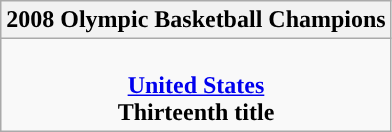<table class=wikitable style="text-align:center;">
<tr>
<th>2008 Olympic Basketball Champions</th>
</tr>
<tr>
<td> <br> <strong><a href='#'>United States</a></strong> <br> <strong>Thirteenth title</strong></td>
</tr>
</table>
